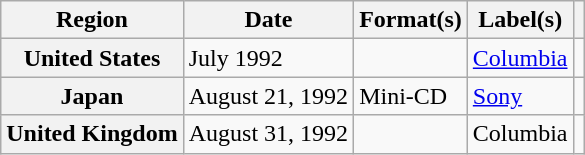<table class="wikitable plainrowheaders">
<tr>
<th scope="col">Region</th>
<th scope="col">Date</th>
<th scope="col">Format(s)</th>
<th scope="col">Label(s)</th>
<th scope="col"></th>
</tr>
<tr>
<th scope="row">United States</th>
<td>July 1992</td>
<td></td>
<td><a href='#'>Columbia</a></td>
<td></td>
</tr>
<tr>
<th scope="row">Japan</th>
<td>August 21, 1992</td>
<td>Mini-CD</td>
<td><a href='#'>Sony</a></td>
<td></td>
</tr>
<tr>
<th scope="row">United Kingdom</th>
<td>August 31, 1992</td>
<td></td>
<td>Columbia</td>
<td></td>
</tr>
</table>
